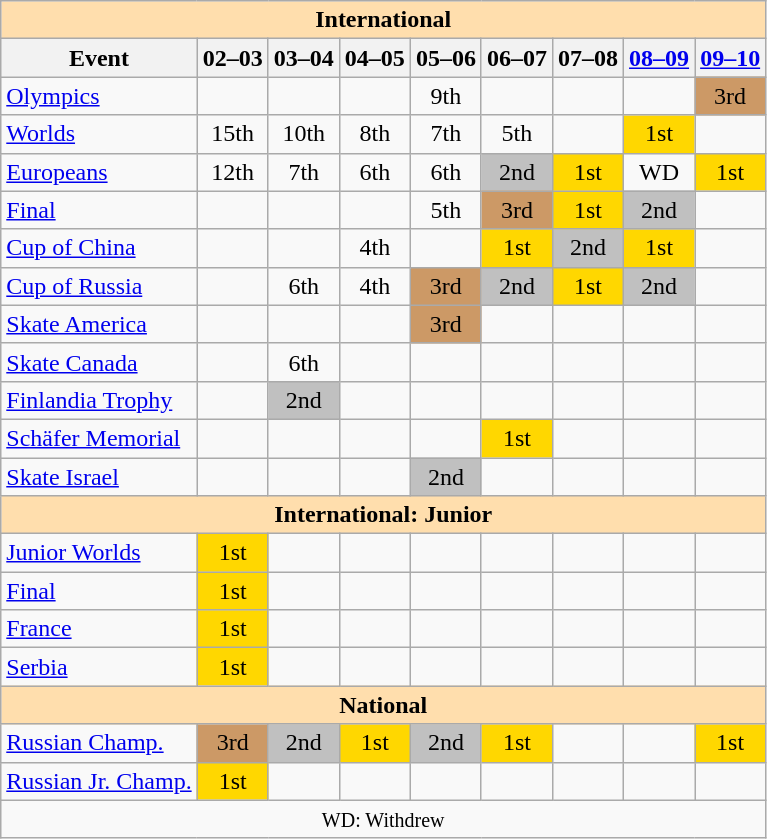<table class="wikitable" style="text-align:center">
<tr>
<th style="background-color: #ffdead; " colspan=9 align=center>International</th>
</tr>
<tr>
<th>Event</th>
<th>02–03</th>
<th>03–04</th>
<th>04–05</th>
<th>05–06</th>
<th>06–07</th>
<th>07–08</th>
<th><a href='#'>08–09</a></th>
<th><a href='#'>09–10</a></th>
</tr>
<tr>
<td align=left><a href='#'>Olympics</a></td>
<td></td>
<td></td>
<td></td>
<td>9th</td>
<td></td>
<td></td>
<td></td>
<td bgcolor=cc9966>3rd</td>
</tr>
<tr>
<td align=left><a href='#'>Worlds</a></td>
<td>15th</td>
<td>10th</td>
<td>8th</td>
<td>7th</td>
<td>5th</td>
<td></td>
<td bgcolor=gold>1st</td>
<td></td>
</tr>
<tr>
<td align=left><a href='#'>Europeans</a></td>
<td>12th</td>
<td>7th</td>
<td>6th</td>
<td>6th</td>
<td bgcolor=silver>2nd</td>
<td bgcolor=gold>1st</td>
<td>WD</td>
<td bgcolor=gold>1st</td>
</tr>
<tr>
<td align=left> <a href='#'>Final</a></td>
<td></td>
<td></td>
<td></td>
<td>5th</td>
<td bgcolor=cc9966>3rd</td>
<td bgcolor=gold>1st</td>
<td bgcolor=silver>2nd</td>
<td></td>
</tr>
<tr>
<td align=left> <a href='#'>Cup of China</a></td>
<td></td>
<td></td>
<td>4th</td>
<td></td>
<td bgcolor=gold>1st</td>
<td bgcolor=silver>2nd</td>
<td bgcolor=gold>1st</td>
<td></td>
</tr>
<tr>
<td align=left> <a href='#'>Cup of Russia</a></td>
<td></td>
<td>6th</td>
<td>4th</td>
<td bgcolor=cc9966>3rd</td>
<td bgcolor=silver>2nd</td>
<td bgcolor=gold>1st</td>
<td bgcolor=silver>2nd</td>
<td></td>
</tr>
<tr>
<td align=left> <a href='#'>Skate America</a></td>
<td></td>
<td></td>
<td></td>
<td bgcolor=cc9966>3rd</td>
<td></td>
<td></td>
<td></td>
<td></td>
</tr>
<tr>
<td align=left> <a href='#'>Skate Canada</a></td>
<td></td>
<td>6th</td>
<td></td>
<td></td>
<td></td>
<td></td>
<td></td>
<td></td>
</tr>
<tr>
<td align=left><a href='#'>Finlandia Trophy</a></td>
<td></td>
<td bgcolor=silver>2nd</td>
<td></td>
<td></td>
<td></td>
<td></td>
<td></td>
<td></td>
</tr>
<tr>
<td align=left><a href='#'>Schäfer Memorial</a></td>
<td></td>
<td></td>
<td></td>
<td></td>
<td bgcolor=gold>1st</td>
<td></td>
<td></td>
<td></td>
</tr>
<tr>
<td align=left><a href='#'>Skate Israel</a></td>
<td></td>
<td></td>
<td></td>
<td bgcolor=silver>2nd</td>
<td></td>
<td></td>
<td></td>
<td></td>
</tr>
<tr>
<th style="background-color: #ffdead; " colspan=9 align=center>International: Junior</th>
</tr>
<tr>
<td align=left><a href='#'>Junior Worlds</a></td>
<td bgcolor=gold>1st</td>
<td></td>
<td></td>
<td></td>
<td></td>
<td></td>
<td></td>
<td></td>
</tr>
<tr>
<td align=left> <a href='#'>Final</a></td>
<td bgcolor=gold>1st</td>
<td></td>
<td></td>
<td></td>
<td></td>
<td></td>
<td></td>
<td></td>
</tr>
<tr>
<td align=left> <a href='#'>France</a></td>
<td bgcolor=gold>1st</td>
<td></td>
<td></td>
<td></td>
<td></td>
<td></td>
<td></td>
<td></td>
</tr>
<tr>
<td align=left> <a href='#'>Serbia</a></td>
<td bgcolor=gold>1st</td>
<td></td>
<td></td>
<td></td>
<td></td>
<td></td>
<td></td>
<td></td>
</tr>
<tr>
<th style="background-color: #ffdead; " colspan=9 align=center>National</th>
</tr>
<tr>
<td align=left><a href='#'>Russian Champ.</a></td>
<td bgcolor=cc9966>3rd</td>
<td bgcolor=silver>2nd</td>
<td bgcolor=gold>1st</td>
<td bgcolor=silver>2nd</td>
<td bgcolor=gold>1st</td>
<td></td>
<td></td>
<td bgcolor=gold>1st</td>
</tr>
<tr>
<td align=left><a href='#'>Russian Jr. Champ.</a></td>
<td bgcolor=gold>1st</td>
<td></td>
<td></td>
<td></td>
<td></td>
<td></td>
<td></td>
<td></td>
</tr>
<tr>
<td colspan=9 align=center><small> WD: Withdrew </small></td>
</tr>
</table>
